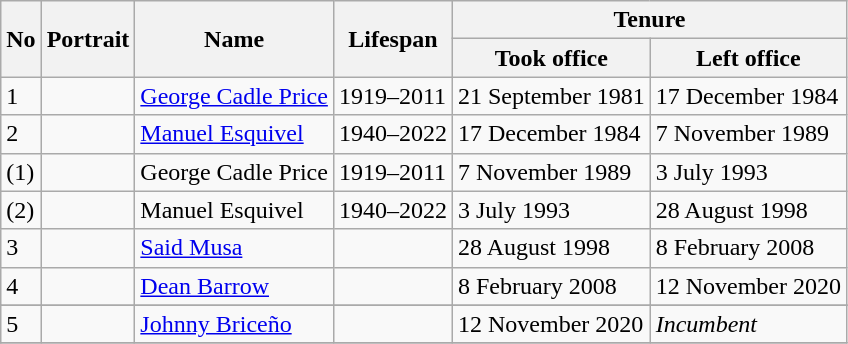<table class="wikitable">
<tr>
<th rowspan="2" scope="col">No</th>
<th scope="col" rowspan="2">Portrait</th>
<th rowspan="2" scope="col">Name</th>
<th scope="col" rowspan="2">Lifespan</th>
<th colspan="2" scope="col">Tenure</th>
</tr>
<tr>
<th scope="col">Took office</th>
<th scope="col">Left office</th>
</tr>
<tr>
<td>1</td>
<td></td>
<td><a href='#'>George Cadle Price</a></td>
<td>1919–2011</td>
<td>21 September 1981</td>
<td>17 December 1984</td>
</tr>
<tr>
<td>2</td>
<td></td>
<td><a href='#'>Manuel Esquivel</a></td>
<td>1940–2022</td>
<td>17 December 1984</td>
<td>7 November 1989</td>
</tr>
<tr>
<td>(1)</td>
<td></td>
<td>George Cadle Price</td>
<td>1919–2011</td>
<td>7 November 1989</td>
<td>3 July 1993</td>
</tr>
<tr>
<td>(2)</td>
<td></td>
<td>Manuel Esquivel</td>
<td>1940–2022</td>
<td>3 July 1993</td>
<td>28 August 1998</td>
</tr>
<tr>
<td>3</td>
<td></td>
<td><a href='#'>Said Musa</a></td>
<td></td>
<td>28 August 1998</td>
<td>8 February 2008</td>
</tr>
<tr>
<td>4</td>
<td></td>
<td><a href='#'>Dean Barrow</a></td>
<td></td>
<td>8 February 2008</td>
<td>12 November 2020</td>
</tr>
<tr>
</tr>
<tr>
<td>5</td>
<td></td>
<td><a href='#'>Johnny Briceño</a></td>
<td></td>
<td>12 November 2020</td>
<td><em>Incumbent</em></td>
</tr>
<tr>
</tr>
</table>
